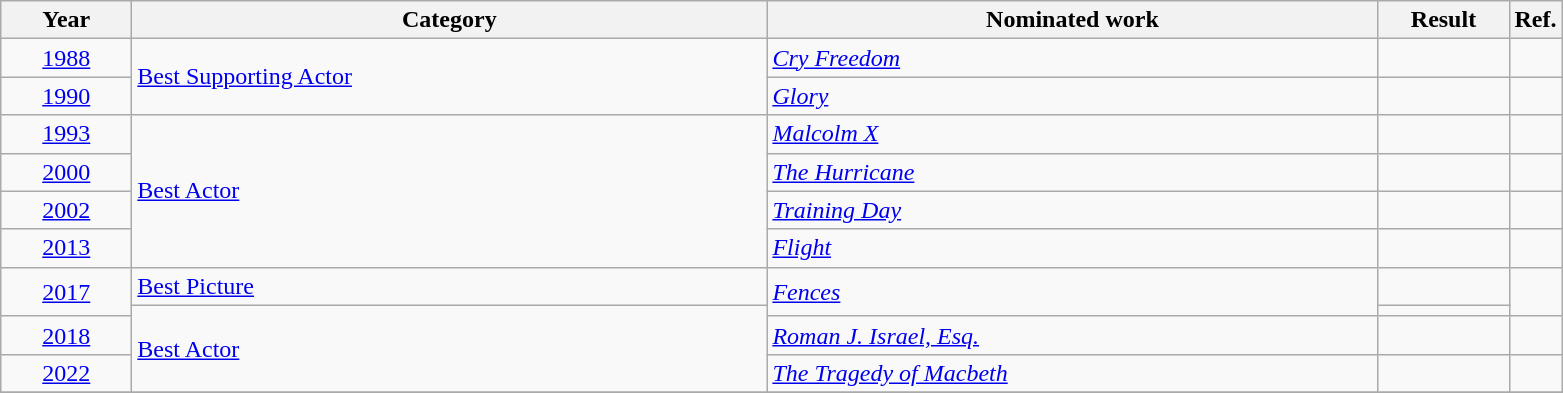<table class=wikitable>
<tr>
<th scope="col" style="width:5em;">Year</th>
<th scope="col" style="width:26em;">Category</th>
<th scope="col" style="width:25em;">Nominated work</th>
<th scope="col" style="width:5em;">Result</th>
<th>Ref.</th>
</tr>
<tr>
<td style="text-align:center;"><a href='#'>1988</a></td>
<td rowspan="2"><a href='#'>Best Supporting Actor</a></td>
<td><em><a href='#'>Cry Freedom</a></em></td>
<td></td>
<td style="text-align:center;"></td>
</tr>
<tr>
<td style="text-align:center;"><a href='#'>1990</a></td>
<td><em><a href='#'>Glory</a></em></td>
<td></td>
<td style="text-align:center;"></td>
</tr>
<tr>
<td style="text-align:center;"><a href='#'>1993</a></td>
<td rowspan="4"><a href='#'>Best Actor</a></td>
<td><em><a href='#'>Malcolm X</a></em></td>
<td></td>
<td style="text-align:center;"></td>
</tr>
<tr>
<td style="text-align:center;"><a href='#'>2000</a></td>
<td><em><a href='#'>The Hurricane</a></em></td>
<td></td>
<td style="text-align:center;"></td>
</tr>
<tr>
<td style="text-align:center;"><a href='#'>2002</a></td>
<td><em><a href='#'>Training Day</a></em></td>
<td></td>
<td style="text-align:center;"></td>
</tr>
<tr>
<td style="text-align:center;"><a href='#'>2013</a></td>
<td><em><a href='#'>Flight</a></em></td>
<td></td>
<td style="text-align:center;"></td>
</tr>
<tr>
<td style="text-align:center;", rowspan="2"><a href='#'>2017</a></td>
<td><a href='#'>Best Picture</a></td>
<td rowspan="2"><em><a href='#'>Fences</a></em></td>
<td></td>
<td style="text-align:center;", rowspan=2></td>
</tr>
<tr>
<td rowspan="3"><a href='#'>Best Actor</a></td>
<td></td>
</tr>
<tr>
<td style="text-align:center;"><a href='#'>2018</a></td>
<td><em><a href='#'>Roman J. Israel, Esq.</a></em></td>
<td></td>
<td style="text-align:center;"></td>
</tr>
<tr>
<td style="text-align:center;"><a href='#'>2022</a></td>
<td><em><a href='#'>The Tragedy of Macbeth</a></em></td>
<td></td>
<td style="text-align:center;"></td>
</tr>
<tr>
</tr>
</table>
